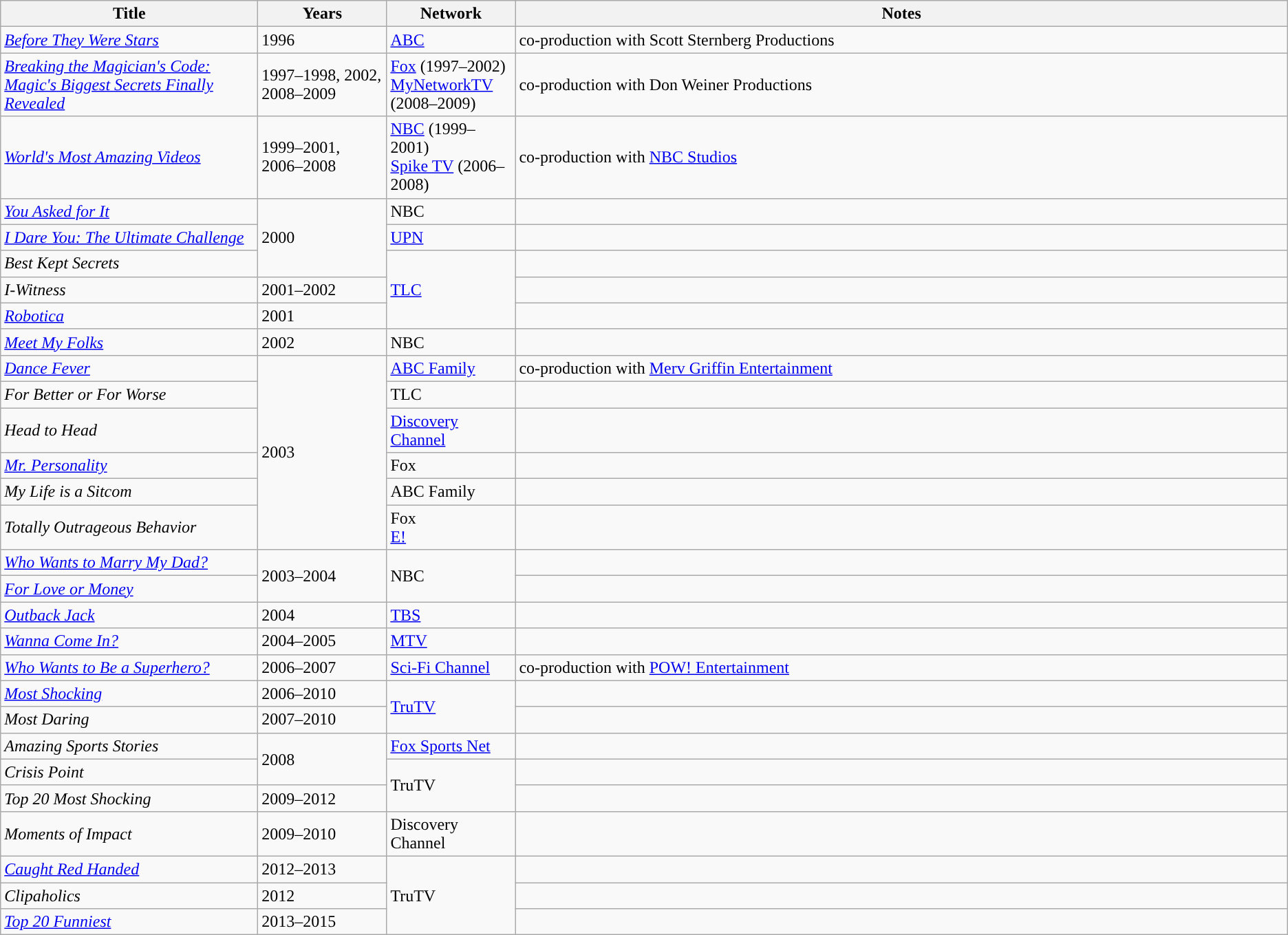<table class="wikitable sortable">
<tr>
<th style="width:20%;">Title</th>
<th style="width:10%;">Years</th>
<th style="width:10%;">Network</th>
<th style="width:60%;'">Notes</th>
</tr>
<tr>
<td><em><a href='#'>Before They Were Stars</a></em></td>
<td>1996</td>
<td><a href='#'>ABC</a></td>
<td>co-production with Scott Sternberg Productions</td>
</tr>
<tr>
<td><em><a href='#'>Breaking the Magician's Code: Magic's Biggest Secrets Finally Revealed</a></em></td>
<td>1997–1998, 2002, 2008–2009</td>
<td><a href='#'>Fox</a> (1997–2002)<br><a href='#'>MyNetworkTV</a>  (2008–2009)</td>
<td>co-production with Don Weiner Productions</td>
</tr>
<tr>
<td><em><a href='#'>World's Most Amazing Videos</a></em></td>
<td>1999–2001, 2006–2008</td>
<td><a href='#'>NBC</a> (1999–2001)<br><a href='#'>Spike TV</a> (2006–2008)</td>
<td>co-production with <a href='#'>NBC Studios</a></td>
</tr>
<tr>
<td><em><a href='#'>You Asked for It</a></em></td>
<td rowspan="3">2000</td>
<td>NBC</td>
<td></td>
</tr>
<tr>
<td><em><a href='#'>I Dare You: The Ultimate Challenge</a></em></td>
<td><a href='#'>UPN</a></td>
<td></td>
</tr>
<tr>
<td><em>Best Kept Secrets</em></td>
<td rowspan="3"><a href='#'>TLC</a></td>
<td></td>
</tr>
<tr>
<td><em>I-Witness</em></td>
<td>2001–2002</td>
<td></td>
</tr>
<tr>
<td><em><a href='#'>Robotica</a></em></td>
<td>2001</td>
<td></td>
</tr>
<tr>
<td><em><a href='#'>Meet My Folks</a></em></td>
<td>2002</td>
<td>NBC</td>
<td></td>
</tr>
<tr>
<td><em><a href='#'>Dance Fever</a></em></td>
<td rowspan="6">2003</td>
<td><a href='#'>ABC Family</a></td>
<td>co-production with <a href='#'>Merv Griffin Entertainment</a></td>
</tr>
<tr>
<td><em>For Better or For Worse</em></td>
<td>TLC</td>
<td></td>
</tr>
<tr>
<td><em>Head to Head</em></td>
<td><a href='#'>Discovery Channel</a></td>
<td></td>
</tr>
<tr>
<td><em><a href='#'>Mr. Personality</a></em></td>
<td>Fox</td>
<td></td>
</tr>
<tr>
<td><em>My Life is a Sitcom</em></td>
<td>ABC Family</td>
<td></td>
</tr>
<tr>
<td><em>Totally Outrageous Behavior</em></td>
<td>Fox<br><a href='#'>E!</a></td>
<td></td>
</tr>
<tr>
<td><em><a href='#'>Who Wants to Marry My Dad?</a></em></td>
<td rowspan="2">2003–2004</td>
<td rowspan="2">NBC</td>
<td></td>
</tr>
<tr>
<td><em><a href='#'>For Love or Money</a></em></td>
<td></td>
</tr>
<tr>
<td><em><a href='#'>Outback Jack</a></em></td>
<td>2004</td>
<td><a href='#'>TBS</a></td>
<td></td>
</tr>
<tr>
<td><em><a href='#'>Wanna Come In?</a></em></td>
<td>2004–2005</td>
<td><a href='#'>MTV</a></td>
<td></td>
</tr>
<tr>
<td><em><a href='#'>Who Wants to Be a Superhero?</a></em></td>
<td>2006–2007</td>
<td><a href='#'>Sci-Fi Channel</a></td>
<td>co-production with <a href='#'>POW! Entertainment</a></td>
</tr>
<tr>
<td><em><a href='#'>Most Shocking</a></em></td>
<td>2006–2010</td>
<td rowspan="2"><a href='#'>TruTV</a></td>
<td></td>
</tr>
<tr>
<td><em>Most Daring</em></td>
<td>2007–2010</td>
<td></td>
</tr>
<tr>
<td><em>Amazing Sports Stories</em></td>
<td rowspan="2">2008</td>
<td><a href='#'>Fox Sports Net</a></td>
<td></td>
</tr>
<tr>
<td><em>Crisis Point</em></td>
<td rowspan="2">TruTV</td>
<td></td>
</tr>
<tr>
<td><em>Top 20 Most Shocking</em></td>
<td>2009–2012</td>
<td></td>
</tr>
<tr>
<td><em>Moments of Impact</em></td>
<td>2009–2010</td>
<td>Discovery Channel</td>
<td></td>
</tr>
<tr>
<td><em><a href='#'>Caught Red Handed</a></em></td>
<td>2012–2013</td>
<td rowspan="3">TruTV</td>
<td></td>
</tr>
<tr>
<td><em>Clipaholics</em></td>
<td>2012</td>
<td></td>
</tr>
<tr>
<td><em><a href='#'>Top 20 Funniest</a></em></td>
<td>2013–2015</td>
<td></td>
</tr>
</table>
